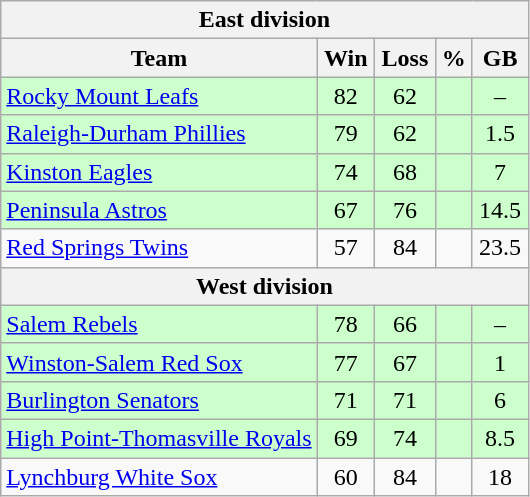<table class="wikitable">
<tr>
<th colspan="5">East division</th>
</tr>
<tr>
<th width="60%">Team</th>
<th>Win</th>
<th>Loss</th>
<th>%</th>
<th>GB</th>
</tr>
<tr align=center bgcolor=ccffcc>
<td align=left><a href='#'>Rocky Mount Leafs</a></td>
<td>82</td>
<td>62</td>
<td></td>
<td>–</td>
</tr>
<tr align=center bgcolor=ccffcc>
<td align=left><a href='#'>Raleigh-Durham Phillies</a></td>
<td>79</td>
<td>62</td>
<td></td>
<td>1.5</td>
</tr>
<tr align=center bgcolor=ccffcc>
<td align=left><a href='#'>Kinston Eagles</a></td>
<td>74</td>
<td>68</td>
<td></td>
<td>7</td>
</tr>
<tr align=center bgcolor=ccffcc>
<td align=left><a href='#'>Peninsula Astros</a></td>
<td>67</td>
<td>76</td>
<td></td>
<td>14.5</td>
</tr>
<tr align=center>
<td align=left><a href='#'>Red Springs Twins</a></td>
<td>57</td>
<td>84</td>
<td></td>
<td>23.5</td>
</tr>
<tr>
<th colspan="5">West division</th>
</tr>
<tr align=center bgcolor=ccffcc>
<td align=left><a href='#'>Salem Rebels</a></td>
<td>78</td>
<td>66</td>
<td></td>
<td>–</td>
</tr>
<tr align=center bgcolor=ccffcc>
<td align=left><a href='#'>Winston-Salem Red Sox</a></td>
<td>77</td>
<td>67</td>
<td></td>
<td>1</td>
</tr>
<tr align=center bgcolor=ccffcc>
<td align=left><a href='#'>Burlington Senators</a></td>
<td>71</td>
<td>71</td>
<td></td>
<td>6</td>
</tr>
<tr align=center bgcolor=ccffcc>
<td align=left><a href='#'>High Point-Thomasville Royals</a></td>
<td>69</td>
<td>74</td>
<td></td>
<td>8.5</td>
</tr>
<tr align=center>
<td align=left><a href='#'>Lynchburg White Sox</a></td>
<td>60</td>
<td>84</td>
<td></td>
<td>18</td>
</tr>
</table>
